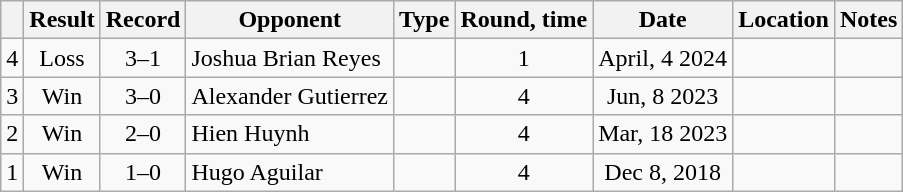<table class="wikitable" style="text-align:center">
<tr>
<th></th>
<th>Result</th>
<th>Record</th>
<th>Opponent</th>
<th>Type</th>
<th>Round, time</th>
<th>Date</th>
<th>Location</th>
<th>Notes</th>
</tr>
<tr>
<td>4</td>
<td>Loss</td>
<td>3–1</td>
<td style="text-align:left;">Joshua Brian Reyes</td>
<td></td>
<td>1</td>
<td>April, 4 2024</td>
<td style="text-align:left;"></td>
<td></td>
</tr>
<tr>
<td>3</td>
<td>Win</td>
<td>3–0</td>
<td style="text-align:left;">Alexander Gutierrez</td>
<td></td>
<td>4</td>
<td>Jun, 8 2023</td>
<td style="text-align:left;"></td>
<td></td>
</tr>
<tr>
<td>2</td>
<td>Win</td>
<td>2–0</td>
<td style="text-align:left;">Hien Huynh</td>
<td></td>
<td>4</td>
<td>Mar, 18 2023</td>
<td style="text-align:left;"></td>
<td></td>
</tr>
<tr>
<td>1</td>
<td>Win</td>
<td>1–0</td>
<td style="text-align:left;">Hugo Aguilar</td>
<td></td>
<td>4</td>
<td>Dec 8, 2018</td>
<td style="text-align:left;"></td>
<td></td>
</tr>
</table>
